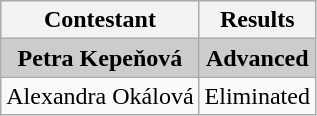<table class="wikitable plainrowheaders" style="text-align:center;">
<tr>
<th scope="col">Contestant</th>
<th scope="col">Results</th>
</tr>
<tr style="background:#ccc;">
<td><strong>Petra Kepeňová</strong></td>
<td><strong>Advanced</strong></td>
</tr>
<tr>
<td>Alexandra Okálová</td>
<td>Eliminated</td>
</tr>
</table>
